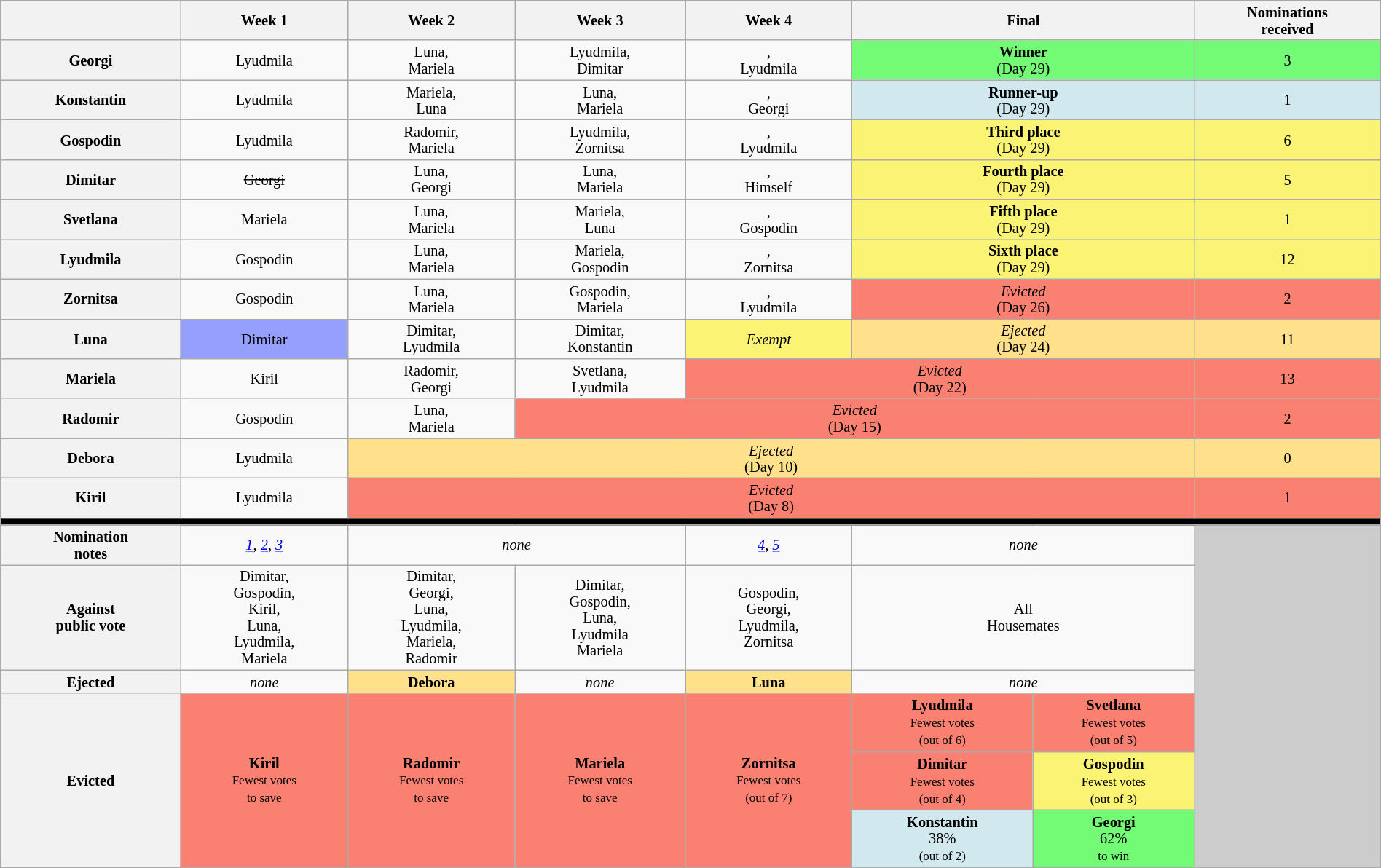<table class="wikitable" style="text-align:center; width:100%; font-size:85%; line-height:15px">
<tr>
<th style="width: 5%;"></th>
<th style="width: 5%;">Week 1</th>
<th style="width: 5%;">Week 2</th>
<th style="width: 5%;">Week 3</th>
<th style="width: 5%;">Week 4</th>
<th colspan=2 style="width: 10%;">Final</th>
<th style="width: 5%;">Nominations<br>received</th>
</tr>
<tr>
<th>Georgi</th>
<td>Lyudmila</td>
<td>Luna,<br>Mariela</td>
<td>Lyudmila,<br>Dimitar</td>
<td>,<br>Lyudmila</td>
<td colspan=2 style="background:#73FB76;"><strong>Winner</strong><br>(Day 29)</td>
<td style="background:#73FB76;">3</td>
</tr>
<tr>
<th>Konstantin</th>
<td>Lyudmila</td>
<td>Mariela,<br>Luna</td>
<td>Luna,<br>Mariela</td>
<td>,<br>Georgi</td>
<td colspan=2 style="background:#D1E8EF;"><strong>Runner-up</strong><br>(Day 29)</td>
<td style="background:#D1E8EF;">1</td>
</tr>
<tr>
<th>Gospodin</th>
<td>Lyudmila</td>
<td>Radomir,<br>Mariela</td>
<td>Lyudmila,<br>Zornitsa</td>
<td>,<br>Lyudmila</td>
<td colspan=2 style="background:#FBF373;"><strong>Third place</strong><br>(Day 29)</td>
<td style="background:#FBF373;">6</td>
</tr>
<tr>
<th>Dimitar</th>
<td><s>Georgi</s></td>
<td>Luna,<br>Georgi</td>
<td>Luna,<br>Mariela</td>
<td>,<br>Himself</td>
<td colspan=2 style="background:#FBF373;"><strong>Fourth place</strong><br>(Day 29)</td>
<td style="background:#FBF373;">5</td>
</tr>
<tr>
<th>Svetlana</th>
<td>Mariela</td>
<td>Luna,<br>Mariela</td>
<td>Mariela,<br>Luna</td>
<td>,<br>Gospodin</td>
<td colspan=2 style="background:#FBF373;"><strong>Fifth place</strong><br>(Day 29)</td>
<td style="background:#FBF373;">1</td>
</tr>
<tr>
<th>Lyudmila</th>
<td>Gospodin</td>
<td>Luna,<br>Mariela</td>
<td>Mariela,<br>Gospodin</td>
<td>,<br>Zornitsa</td>
<td colspan=2 style="background:#FBF373;"><strong>Sixth place</strong><br>(Day 29)</td>
<td style="background:#FBF373;">12</td>
</tr>
<tr>
<th>Zornitsa</th>
<td>Gospodin</td>
<td>Luna,<br>Mariela</td>
<td>Gospodin,<br>Mariela</td>
<td>,<br>Lyudmila</td>
<td style="background:#FA8072;" colspan="2"><em>Evicted</em><br>(Day 26)</td>
<td style="background:#FA8072;">2</td>
</tr>
<tr>
<th>Luna</th>
<td style="background:#959ffd;">Dimitar</td>
<td>Dimitar,<br>Lyudmila</td>
<td>Dimitar,<br>Konstantin</td>
<td style="background:#FBF373;"><em>Exempt</em></td>
<td style="background:#FFE08B;" colspan="2"><em>Ejected</em><br>(Day 24)</td>
<td bgcolor="FFE08B">11</td>
</tr>
<tr>
<th>Mariela</th>
<td>Kiril</td>
<td>Radomir,<br>Georgi</td>
<td>Svetlana,<br>Lyudmila</td>
<td style="background:#FA8072;" colspan="3"><em>Evicted</em><br>(Day 22)</td>
<td style="background:#FA8072;">13</td>
</tr>
<tr>
<th>Radomir</th>
<td>Gospodin</td>
<td>Luna,<br>Mariela</td>
<td style="background:#FA8072;" colspan="4"><em>Evicted</em><br>(Day 15)</td>
<td style="background:#FA8072;">2</td>
</tr>
<tr>
<th>Debora</th>
<td>Lyudmila</td>
<td style="background:#FFE08B;" colspan="5"><em>Ejected</em><br>(Day 10)</td>
<td bgcolor="FFE08B">0</td>
</tr>
<tr>
<th>Kiril</th>
<td>Lyudmila</td>
<td style="background:#FA8072;" colspan="5"><em>Evicted</em><br>(Day 8)</td>
<td style="background:#FA8072;">1</td>
</tr>
<tr>
<th style="background:#000;" colspan="10"></th>
</tr>
<tr>
<th>Nomination<br>notes</th>
<td><em><a href='#'>1</a></em>, <em><a href='#'>2</a></em>, <em><a href='#'>3</a></em></td>
<td colspan="2"><em>none</em></td>
<td><em><a href='#'>4</a></em>, <em><a href='#'>5</a></em></td>
<td colspan="2"><em>none</em></td>
<td rowspan=8 bgcolor="CCCCCC"></td>
</tr>
<tr>
<th>Against<br>public vote</th>
<td>Dimitar,<br>Gospodin,<br>Kiril,<br>Luna,<br>Lyudmila,<br>Mariela</td>
<td>Dimitar,<br>Georgi,<br>Luna,<br>Lyudmila,<br>Mariela,<br>Radomir</td>
<td>Dimitar,<br>Gospodin,<br>Luna,<br>Lyudmila<br>Mariela</td>
<td>Gospodin,<br>Georgi,<br>Lyudmila,<br>Zornitsa</td>
<td colspan="2">All<br>Housemates</td>
</tr>
<tr>
<th>Ejected</th>
<td><em>none</em></td>
<td bgcolor="FFE08B"><strong>Debora</strong></td>
<td><em>none</em></td>
<td bgcolor="FFE08B"><strong>Luna</strong></td>
<td colspan=2><em>none</em></td>
</tr>
<tr>
<th rowspan=4>Evicted</th>
<td rowspan=4 bgcolor="salmon"><strong>Kiril</strong><br><small>Fewest votes<br>to save</small></td>
<td rowspan=4 bgcolor="salmon"><strong>Radomir</strong><br><small>Fewest votes<br>to save</small></td>
<td rowspan=4 bgcolor="salmon"><strong>Mariela</strong><br><small>Fewest votes<br>to save</small></td>
<td rowspan=4 bgcolor="salmon"><strong>Zornitsa</strong><br><small>Fewest votes<br>(out of 7)</small></td>
<td bgcolor="salmon"><strong>Lyudmila</strong><br><small>Fewest votes<br>(out of 6)</small></td>
<td bgcolor="salmon"><strong>Svetlana</strong><br><small>Fewest votes<br>(out of 5)</small></td>
</tr>
<tr>
<td bgcolor="salmon"><strong>Dimitar</strong><br><small>Fewest votes<br>(out of 4)</small></td>
<td style="background:#FBF373"><strong>Gospodin</strong><br><small>Fewest votes<br>(out of 3)</small></td>
</tr>
<tr>
<td style="background:#D1E8EF"><strong>Konstantin</strong><br>38%<br><small>(out of 2)</small></td>
<td style="background:#73FB76"><strong>Georgi</strong><br>62%<br><small>to win</small></td>
</tr>
</table>
